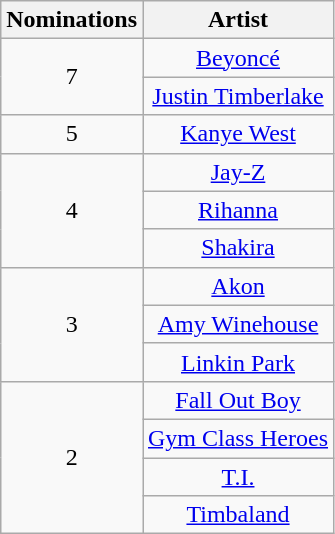<table class="wikitable" rowspan="2" style="text-align:center">
<tr>
<th scope="col" style="width:55px;">Nominations</th>
<th scope="col" style="text-align:center;">Artist</th>
</tr>
<tr>
<td rowspan="2" style="text-align:center">7</td>
<td><a href='#'>Beyoncé</a></td>
</tr>
<tr>
<td><a href='#'>Justin Timberlake</a></td>
</tr>
<tr>
<td style="text-align:center">5</td>
<td><a href='#'>Kanye West</a></td>
</tr>
<tr>
<td rowspan="3" style="text-align:center">4</td>
<td><a href='#'>Jay-Z</a></td>
</tr>
<tr>
<td><a href='#'>Rihanna</a></td>
</tr>
<tr>
<td><a href='#'>Shakira</a></td>
</tr>
<tr>
<td rowspan="3" style="text-align:center">3</td>
<td><a href='#'>Akon</a></td>
</tr>
<tr>
<td><a href='#'>Amy Winehouse</a></td>
</tr>
<tr>
<td><a href='#'>Linkin Park</a></td>
</tr>
<tr>
<td rowspan="4" style="text-align:center">2</td>
<td><a href='#'>Fall Out Boy</a></td>
</tr>
<tr>
<td><a href='#'>Gym Class Heroes</a></td>
</tr>
<tr>
<td><a href='#'>T.I.</a></td>
</tr>
<tr>
<td><a href='#'>Timbaland</a></td>
</tr>
</table>
